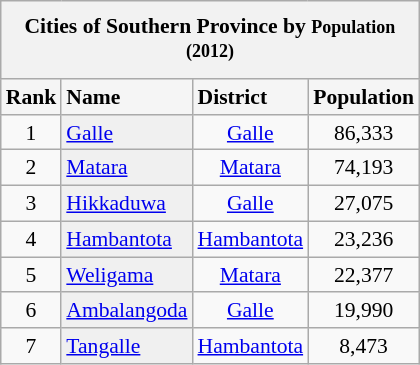<table class="wikitable" style="text-align:center; width:; margin-right:8px; font-size:90%">
<tr>
<th colspan=10 style="padding:0.6em 0; line-height:1.1em">Cities of Southern Province by <small>Population<br>(2012)</small></th>
</tr>
<tr>
<th style="text-align:left;background:#f5f5f5">Rank</th>
<th style="text-align:left;background:#f5f5f5">Name</th>
<th style="text-align:left;background:#f5f5f5">District</th>
<th style="text-align:left;background:#f5f5f5">Population</th>
</tr>
<tr>
<td>1</td>
<td style="text-align:left;background:#f0f0f0"><a href='#'>Galle</a></td>
<td><a href='#'>Galle</a></td>
<td>86,333</td>
</tr>
<tr>
<td>2</td>
<td style="text-align:left;background:#f0f0f0"><a href='#'>Matara</a></td>
<td><a href='#'>Matara</a></td>
<td>74,193</td>
</tr>
<tr>
<td>3</td>
<td style="text-align:left;background:#f0f0f0"><a href='#'>Hikkaduwa</a></td>
<td><a href='#'>Galle</a></td>
<td>27,075</td>
</tr>
<tr>
<td>4</td>
<td style="text-align:left;background:#f0f0f0"><a href='#'>Hambantota</a></td>
<td><a href='#'>Hambantota</a></td>
<td>23,236</td>
</tr>
<tr>
<td>5</td>
<td style="text-align:left;background:#f0f0f0"><a href='#'>Weligama</a></td>
<td><a href='#'>Matara</a></td>
<td>22,377</td>
</tr>
<tr>
<td>6</td>
<td style="text-align:left;background:#f0f0f0"><a href='#'>Ambalangoda</a></td>
<td><a href='#'>Galle</a></td>
<td>19,990</td>
</tr>
<tr>
<td>7</td>
<td style="text-align:left;background:#f0f0f0"><a href='#'>Tangalle</a></td>
<td><a href='#'>Hambantota</a></td>
<td>8,473</td>
</tr>
</table>
